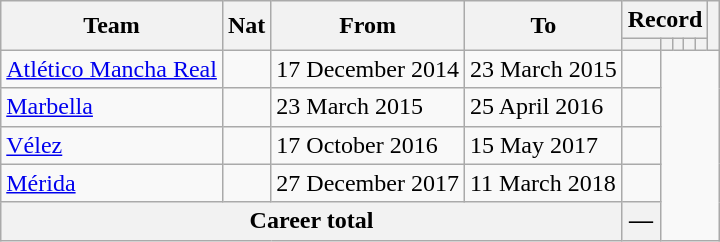<table class="wikitable" style="text-align: center">
<tr>
<th rowspan="2">Team</th>
<th rowspan="2">Nat</th>
<th rowspan="2">From</th>
<th rowspan="2">To</th>
<th colspan="5">Record</th>
<th rowspan=2></th>
</tr>
<tr>
<th></th>
<th></th>
<th></th>
<th></th>
<th></th>
</tr>
<tr>
<td align="left"><a href='#'>Atlético Mancha Real</a></td>
<td></td>
<td align=left>17 December 2014</td>
<td align=left>23 March 2015<br></td>
<td></td>
</tr>
<tr>
<td align="left"><a href='#'>Marbella</a></td>
<td></td>
<td align=left>23 March 2015</td>
<td align=left>25 April 2016<br></td>
<td></td>
</tr>
<tr>
<td align="left"><a href='#'>Vélez</a></td>
<td></td>
<td align=left>17 October 2016</td>
<td align=left>15 May 2017<br></td>
<td></td>
</tr>
<tr>
<td align="left"><a href='#'>Mérida</a></td>
<td></td>
<td align=left>27 December 2017</td>
<td align=left>11 March 2018<br></td>
<td></td>
</tr>
<tr>
<th colspan=4>Career total<br></th>
<th>—</th>
</tr>
</table>
